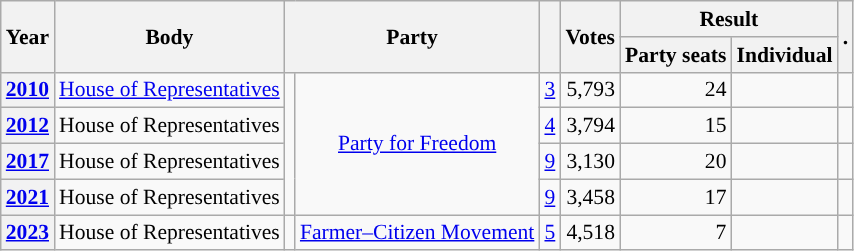<table class="wikitable plainrowheaders sortable" border=2 cellpadding=4 cellspacing=0 style="border: 1px #aaa solid; font-size: 90%; text-align:center;">
<tr>
<th scope="col" rowspan=2>Year</th>
<th scope="col" rowspan=2>Body</th>
<th scope="col" colspan=2 rowspan=2>Party</th>
<th scope="col" rowspan=2></th>
<th scope="col" rowspan=2>Votes</th>
<th scope="colgroup" colspan=2>Result</th>
<th scope="col" rowspan=2 class="unsortable">.</th>
</tr>
<tr>
<th scope="col">Party seats</th>
<th scope="col">Individual</th>
</tr>
<tr>
<th scope="row"><a href='#'>2010</a></th>
<td><a href='#'>House of Representatives</a></td>
<td rowspan="4" style="background-color:"></td>
<td rowspan="4"><a href='#'>Party for Freedom</a></td>
<td style=text-align:right><a href='#'>3</a></td>
<td style=text-align:right>5,793</td>
<td style=text-align:right>24</td>
<td></td>
<td></td>
</tr>
<tr>
<th scope="row"><a href='#'>2012</a></th>
<td>House of Representatives</td>
<td style=text-align:right><a href='#'>4</a></td>
<td style=text-align:right>3,794</td>
<td style=text-align:right>15</td>
<td></td>
<td></td>
</tr>
<tr>
<th scope="row"><a href='#'>2017</a></th>
<td>House of Representatives</td>
<td style=text-align:right><a href='#'>9</a></td>
<td style=text-align:right>3,130</td>
<td style=text-align:right>20</td>
<td></td>
<td></td>
</tr>
<tr>
<th scope="row"><a href='#'>2021</a></th>
<td>House of Representatives</td>
<td style=text-align:right><a href='#'>9</a></td>
<td style=text-align:right>3,458</td>
<td style=text-align:right>17</td>
<td></td>
<td></td>
</tr>
<tr>
<th scope="row"><a href='#'>2023</a></th>
<td>House of Representatives</td>
<td style="background-color:"></td>
<td><a href='#'>Farmer–Citizen Movement</a></td>
<td style=text-align:right><a href='#'>5</a></td>
<td style=text-align:right>4,518</td>
<td style=text-align:right>7</td>
<td></td>
<td></td>
</tr>
</table>
